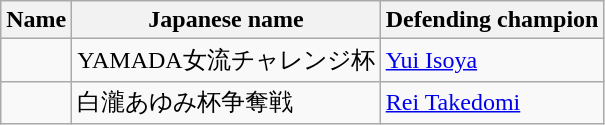<table class='wikitable'>
<tr>
<th>Name</th>
<th>Japanese name</th>
<th>Defending champion</th>
</tr>
<tr>
<td></td>
<td>YAMADA女流チャレンジ杯</td>
<td><a href='#'>Yui Isoya</a></td>
</tr>
<tr>
<td></td>
<td>白瀧あゆみ杯争奪戦</td>
<td><a href='#'>Rei Takedomi</a></td>
</tr>
</table>
